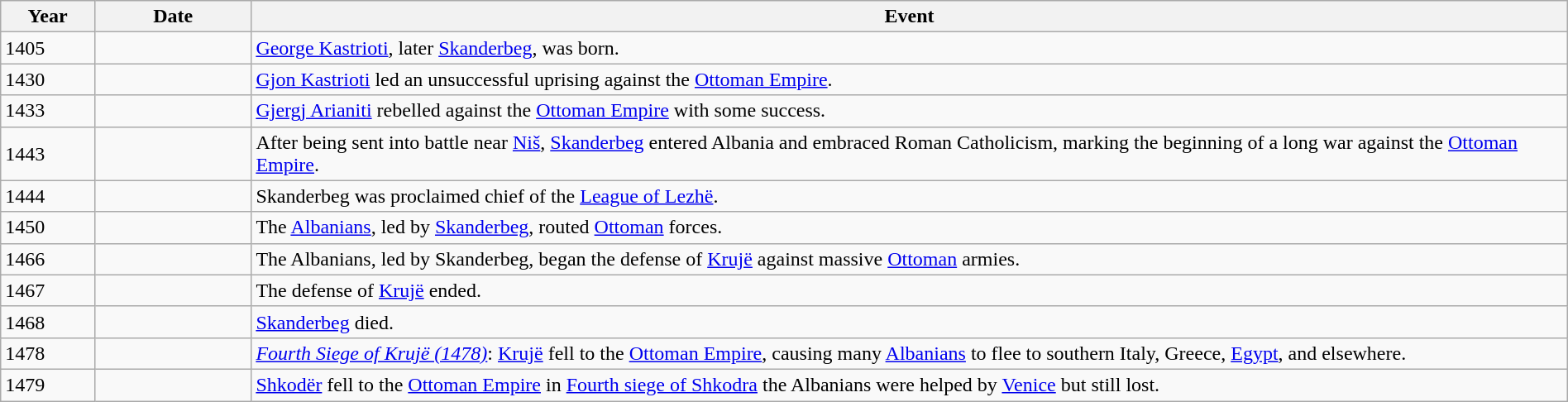<table class="wikitable" width="100%">
<tr>
<th style="width:6%">Year</th>
<th style="width:10%">Date</th>
<th>Event</th>
</tr>
<tr>
<td>1405</td>
<td></td>
<td><a href='#'>George Kastrioti</a>, later <a href='#'>Skanderbeg</a>, was born.</td>
</tr>
<tr>
<td>1430</td>
<td></td>
<td><a href='#'>Gjon Kastrioti</a> led an unsuccessful uprising against the <a href='#'>Ottoman Empire</a>.</td>
</tr>
<tr>
<td>1433</td>
<td></td>
<td><a href='#'>Gjergj Arianiti</a> rebelled against the <a href='#'>Ottoman Empire</a> with some success.</td>
</tr>
<tr>
<td>1443</td>
<td></td>
<td>After being sent into battle near <a href='#'>Niš</a>, <a href='#'>Skanderbeg</a> entered Albania and embraced Roman Catholicism, marking the beginning of a long war against the <a href='#'>Ottoman Empire</a>.</td>
</tr>
<tr>
<td>1444</td>
<td></td>
<td>Skanderbeg was proclaimed chief of the <a href='#'>League of Lezhë</a>.</td>
</tr>
<tr>
<td>1450</td>
<td></td>
<td>The <a href='#'>Albanians</a>, led by <a href='#'>Skanderbeg</a>, routed <a href='#'>Ottoman</a> forces.</td>
</tr>
<tr>
<td>1466</td>
<td></td>
<td>The Albanians, led by Skanderbeg, began the defense of <a href='#'>Krujë</a> against massive <a href='#'>Ottoman</a> armies.</td>
</tr>
<tr>
<td>1467</td>
<td></td>
<td>The defense of <a href='#'>Krujë</a> ended.</td>
</tr>
<tr>
<td>1468</td>
<td></td>
<td><a href='#'>Skanderbeg</a> died.</td>
</tr>
<tr>
<td>1478</td>
<td></td>
<td><em><a href='#'>Fourth Siege of Krujë (1478)</a></em>: <a href='#'>Krujë</a> fell to the <a href='#'>Ottoman Empire</a>, causing many <a href='#'>Albanians</a> to flee to southern Italy, Greece, <a href='#'>Egypt</a>, and elsewhere.</td>
</tr>
<tr>
<td>1479</td>
<td></td>
<td><a href='#'>Shkodër</a> fell to the <a href='#'>Ottoman Empire</a> in <a href='#'>Fourth siege of Shkodra</a> the Albanians were helped by <a href='#'>Venice</a> but still lost.</td>
</tr>
</table>
